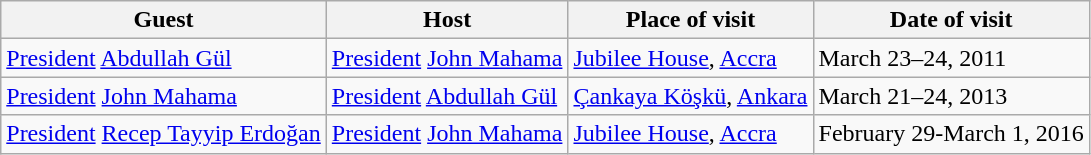<table class="wikitable" border="1">
<tr>
<th>Guest</th>
<th>Host</th>
<th>Place of visit</th>
<th>Date of visit</th>
</tr>
<tr>
<td> <a href='#'>President</a> <a href='#'>Abdullah Gül</a></td>
<td> <a href='#'>President</a> <a href='#'>John Mahama</a></td>
<td><a href='#'>Jubilee House</a>, <a href='#'>Accra</a></td>
<td>March 23–24, 2011</td>
</tr>
<tr>
<td> <a href='#'>President</a> <a href='#'>John Mahama</a></td>
<td> <a href='#'>President</a> <a href='#'>Abdullah Gül</a></td>
<td><a href='#'>Çankaya Köşkü</a>, <a href='#'>Ankara</a></td>
<td>March 21–24, 2013</td>
</tr>
<tr>
<td> <a href='#'>President</a> <a href='#'>Recep Tayyip Erdoğan</a></td>
<td> <a href='#'>President</a> <a href='#'>John Mahama</a></td>
<td><a href='#'>Jubilee House</a>, <a href='#'>Accra</a></td>
<td>February 29-March 1, 2016</td>
</tr>
</table>
